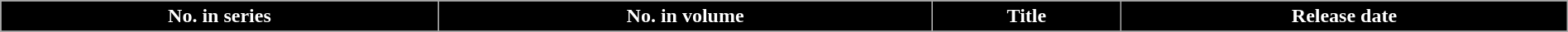<table class="wikitable sortable" style="width: 100%;">
<tr>
<th style="background:#000; color:#FFF;">No. in series</th>
<th style="background:#000; color:#FFF;">No. in volume</th>
<th style="background:#000; color:#FFF;">Title</th>
<th style="background:#000; color:#FFF;">Release date</th>
</tr>
<tr>
</tr>
</table>
